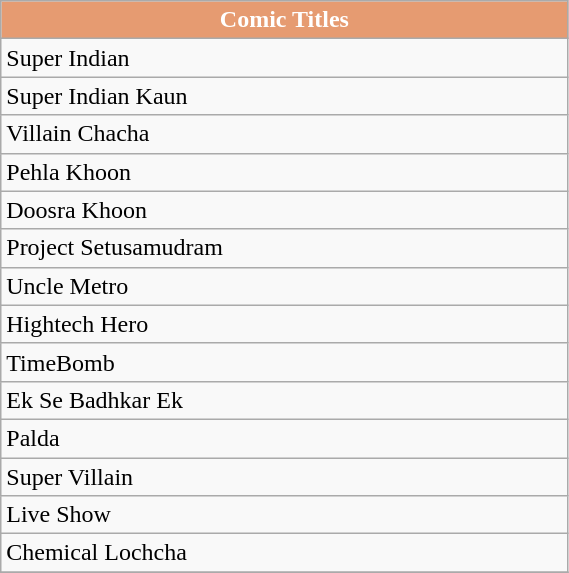<table class="wikitable" style="width: 30%;">
<tr>
<th style="background: #E69B71; color: #FFF; width: 30%;">Comic Titles</th>
</tr>
<tr>
<td>Super Indian</td>
</tr>
<tr>
<td>Super Indian Kaun</td>
</tr>
<tr>
<td>Villain Chacha</td>
</tr>
<tr>
<td>Pehla Khoon</td>
</tr>
<tr>
<td>Doosra Khoon</td>
</tr>
<tr>
<td>Project Setusamudram</td>
</tr>
<tr>
<td>Uncle Metro</td>
</tr>
<tr>
<td>Hightech Hero</td>
</tr>
<tr>
<td>TimeBomb</td>
</tr>
<tr>
<td>Ek Se Badhkar Ek</td>
</tr>
<tr>
<td>Palda</td>
</tr>
<tr>
<td>Super Villain</td>
</tr>
<tr>
<td>Live Show</td>
</tr>
<tr>
<td>Chemical Lochcha</td>
</tr>
<tr>
</tr>
</table>
